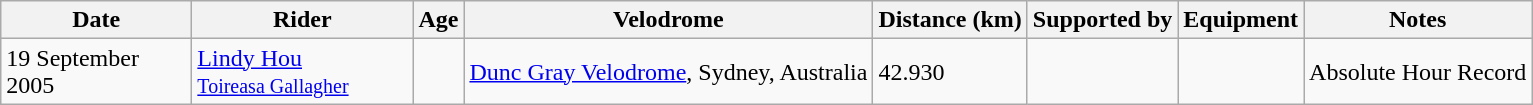<table class="wikitable sortable">
<tr>
<th width=120>Date</th>
<th width=140>Rider</th>
<th>Age</th>
<th>Velodrome</th>
<th>Distance (km)</th>
<th>Supported by</th>
<th>Equipment</th>
<th>Notes</th>
</tr>
<tr>
<td>19 September 2005</td>
<td> <a href='#'>Lindy Hou</a><br><small><a href='#'>Toireasa Gallagher</a></small></td>
<td></td>
<td><a href='#'>Dunc Gray Velodrome</a>, Sydney, Australia</td>
<td>42.930</td>
<td></td>
<td></td>
<td>Absolute Hour Record</td>
</tr>
</table>
